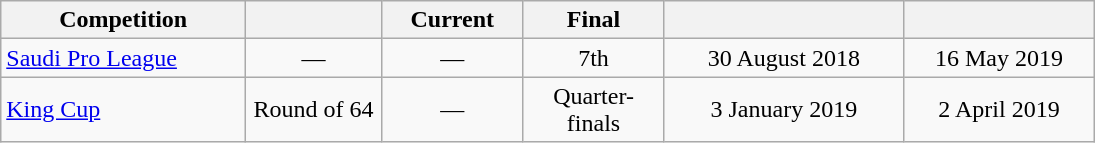<table class="wikitable" style="text-align:center; width:730px;">
<tr>
<th style="text-align:center; width:185px;">Competition</th>
<th style="text-align:center; width:100px;"></th>
<th style="text-align:center; width:100px;">Current<br></th>
<th style="text-align:center; width:100px;">Final<br></th>
<th style="text-align:center; width:195px;"></th>
<th style="text-align:center; width:155px;"></th>
</tr>
<tr>
<td style="text-align:left;"><a href='#'>Saudi Pro League</a></td>
<td>—</td>
<td>—</td>
<td>7th</td>
<td>30 August 2018</td>
<td>16 May 2019</td>
</tr>
<tr>
<td style="text-align:left;"><a href='#'>King Cup</a></td>
<td>Round of 64</td>
<td>—</td>
<td>Quarter-finals</td>
<td>3 January 2019</td>
<td>2 April 2019</td>
</tr>
</table>
